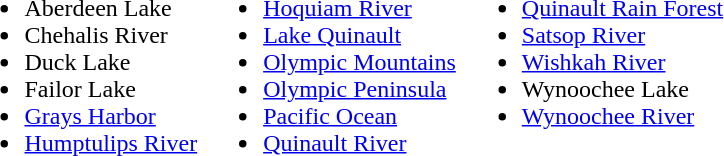<table>
<tr valign=top>
<td><br><ul><li>Aberdeen Lake</li><li>Chehalis River</li><li>Duck Lake</li><li>Failor Lake</li><li><a href='#'>Grays Harbor</a></li><li><a href='#'>Humptulips River</a></li></ul></td>
<td><br><ul><li><a href='#'>Hoquiam River</a></li><li><a href='#'>Lake Quinault</a></li><li><a href='#'>Olympic Mountains</a></li><li><a href='#'>Olympic Peninsula</a></li><li><a href='#'>Pacific Ocean</a></li><li><a href='#'>Quinault River</a></li></ul></td>
<td><br><ul><li><a href='#'>Quinault Rain Forest</a></li><li><a href='#'>Satsop River</a></li><li><a href='#'>Wishkah River</a></li><li>Wynoochee Lake</li><li><a href='#'>Wynoochee River</a></li></ul></td>
</tr>
</table>
